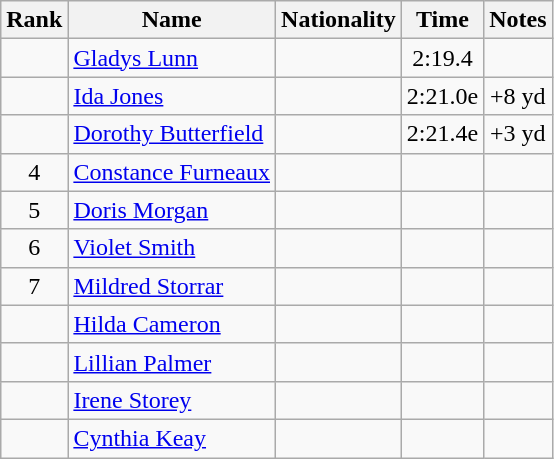<table class="wikitable sortable" style=" text-align:center">
<tr>
<th>Rank</th>
<th>Name</th>
<th>Nationality</th>
<th>Time</th>
<th>Notes</th>
</tr>
<tr>
<td></td>
<td align=left><a href='#'>Gladys Lunn</a></td>
<td align=left></td>
<td>2:19.4</td>
<td></td>
</tr>
<tr>
<td></td>
<td align=left><a href='#'>Ida Jones</a></td>
<td align=left></td>
<td>2:21.0e</td>
<td>+8 yd</td>
</tr>
<tr>
<td></td>
<td align=left><a href='#'>Dorothy Butterfield</a></td>
<td align=left></td>
<td>2:21.4e</td>
<td>+3 yd</td>
</tr>
<tr>
<td>4</td>
<td align=left><a href='#'>Constance Furneaux</a></td>
<td align=left></td>
<td></td>
<td></td>
</tr>
<tr>
<td>5</td>
<td align=left><a href='#'>Doris Morgan</a></td>
<td align=left></td>
<td></td>
<td></td>
</tr>
<tr>
<td>6</td>
<td align=left><a href='#'>Violet Smith</a></td>
<td align=left></td>
<td></td>
<td></td>
</tr>
<tr>
<td>7</td>
<td align=left><a href='#'>Mildred Storrar</a></td>
<td align=left></td>
<td></td>
<td></td>
</tr>
<tr>
<td></td>
<td align=left><a href='#'>Hilda Cameron</a></td>
<td align=left></td>
<td></td>
<td></td>
</tr>
<tr>
<td></td>
<td align=left><a href='#'>Lillian Palmer</a></td>
<td align=left></td>
<td></td>
<td></td>
</tr>
<tr>
<td></td>
<td align=left><a href='#'>Irene Storey</a></td>
<td align=left></td>
<td></td>
<td></td>
</tr>
<tr>
<td></td>
<td align=left><a href='#'>Cynthia Keay</a></td>
<td align=left></td>
<td></td>
<td></td>
</tr>
</table>
